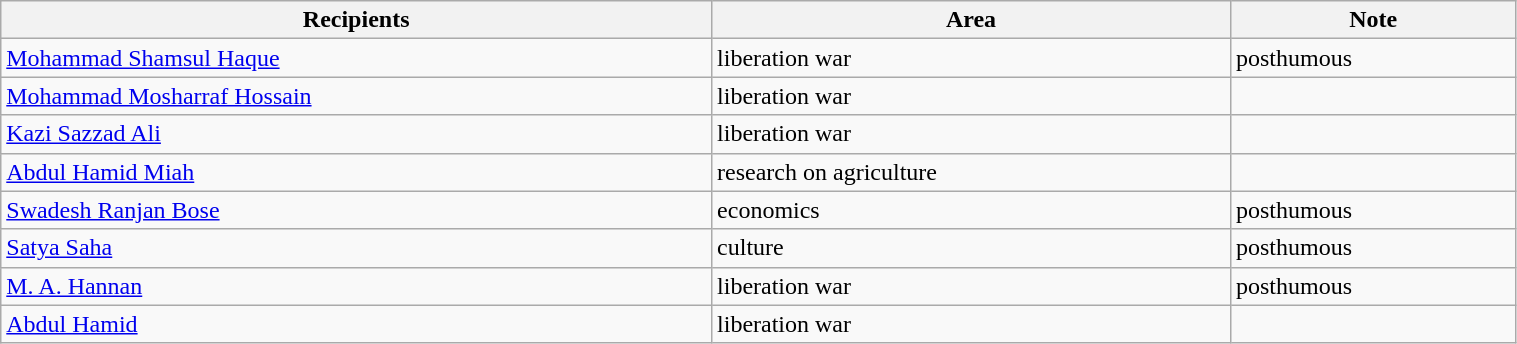<table class="wikitable" style="width:80%;">
<tr>
<th>Recipients</th>
<th>Area</th>
<th>Note</th>
</tr>
<tr>
<td><a href='#'>Mohammad Shamsul Haque</a></td>
<td>liberation war</td>
<td>posthumous</td>
</tr>
<tr>
<td><a href='#'>Mohammad Mosharraf Hossain</a></td>
<td>liberation war</td>
<td></td>
</tr>
<tr>
<td><a href='#'>Kazi Sazzad Ali</a></td>
<td>liberation war</td>
<td></td>
</tr>
<tr>
<td><a href='#'>Abdul Hamid Miah</a></td>
<td>research on agriculture</td>
<td></td>
</tr>
<tr>
<td><a href='#'>Swadesh Ranjan Bose</a></td>
<td>economics</td>
<td>posthumous</td>
</tr>
<tr>
<td><a href='#'>Satya Saha</a></td>
<td>culture</td>
<td>posthumous</td>
</tr>
<tr>
<td><a href='#'>M. A. Hannan</a></td>
<td>liberation war</td>
<td>posthumous</td>
</tr>
<tr>
<td><a href='#'>Abdul Hamid</a></td>
<td>liberation war</td>
<td></td>
</tr>
</table>
